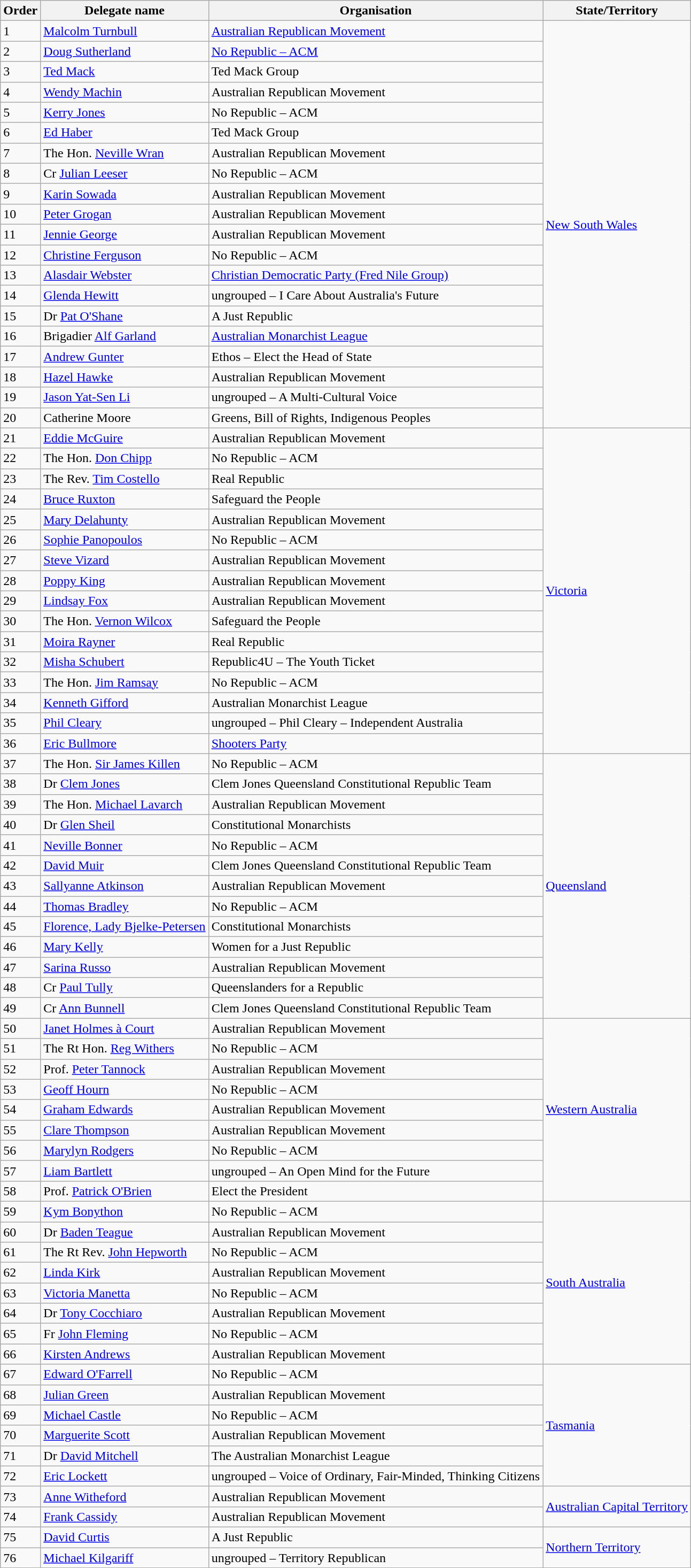<table class="wikitable sortable">
<tr>
<th>Order</th>
<th>Delegate name</th>
<th>Organisation</th>
<th>State/Territory</th>
</tr>
<tr>
<td>1</td>
<td><a href='#'>Malcolm Turnbull</a></td>
<td><a href='#'>Australian Republican Movement</a></td>
<td rowspan=20><a href='#'>New South Wales</a></td>
</tr>
<tr>
<td>2</td>
<td><a href='#'>Doug Sutherland</a></td>
<td><a href='#'>No Republic – ACM</a></td>
</tr>
<tr>
<td>3</td>
<td><a href='#'>Ted Mack</a></td>
<td>Ted Mack Group</td>
</tr>
<tr>
<td>4</td>
<td><a href='#'>Wendy Machin</a></td>
<td>Australian Republican Movement</td>
</tr>
<tr>
<td>5</td>
<td><a href='#'>Kerry Jones</a></td>
<td>No Republic – ACM</td>
</tr>
<tr>
<td>6</td>
<td><a href='#'>Ed Haber</a></td>
<td>Ted Mack Group</td>
</tr>
<tr>
<td>7</td>
<td>The Hon. <a href='#'>Neville Wran</a> </td>
<td>Australian Republican Movement</td>
</tr>
<tr>
<td>8</td>
<td>Cr <a href='#'>Julian Leeser</a></td>
<td>No Republic – ACM</td>
</tr>
<tr>
<td>9</td>
<td><a href='#'>Karin Sowada</a></td>
<td>Australian Republican Movement</td>
</tr>
<tr>
<td>10</td>
<td><a href='#'>Peter Grogan</a></td>
<td>Australian Republican Movement</td>
</tr>
<tr>
<td>11</td>
<td><a href='#'>Jennie George</a></td>
<td>Australian Republican Movement</td>
</tr>
<tr>
<td>12</td>
<td><a href='#'>Christine Ferguson</a></td>
<td>No Republic – ACM</td>
</tr>
<tr>
<td>13</td>
<td><a href='#'>Alasdair Webster</a></td>
<td><a href='#'>Christian Democratic Party (Fred Nile Group)</a></td>
</tr>
<tr>
<td>14</td>
<td><a href='#'>Glenda Hewitt</a></td>
<td>ungrouped – I Care About Australia's Future</td>
</tr>
<tr>
<td>15</td>
<td>Dr <a href='#'>Pat O'Shane</a> </td>
<td>A Just Republic</td>
</tr>
<tr>
<td>16</td>
<td>Brigadier <a href='#'>Alf Garland</a> </td>
<td><a href='#'>Australian Monarchist League</a></td>
</tr>
<tr>
<td>17</td>
<td><a href='#'>Andrew Gunter</a></td>
<td>Ethos – Elect the Head of State</td>
</tr>
<tr>
<td>18</td>
<td><a href='#'>Hazel Hawke</a></td>
<td>Australian Republican Movement</td>
</tr>
<tr>
<td>19</td>
<td><a href='#'>Jason Yat-Sen Li</a></td>
<td>ungrouped – A Multi-Cultural Voice</td>
</tr>
<tr>
<td>20</td>
<td>Catherine Moore</td>
<td>Greens, Bill of Rights, Indigenous Peoples</td>
</tr>
<tr>
<td>21</td>
<td><a href='#'>Eddie McGuire</a></td>
<td>Australian Republican Movement</td>
<td rowspan=16><a href='#'>Victoria</a></td>
</tr>
<tr>
<td>22</td>
<td>The Hon. <a href='#'>Don Chipp</a> </td>
<td>No Republic – ACM</td>
</tr>
<tr>
<td>23</td>
<td>The Rev. <a href='#'>Tim Costello</a></td>
<td>Real Republic</td>
</tr>
<tr>
<td>24</td>
<td><a href='#'>Bruce Ruxton</a> </td>
<td>Safeguard the People</td>
</tr>
<tr>
<td>25</td>
<td><a href='#'>Mary Delahunty</a></td>
<td>Australian Republican Movement</td>
</tr>
<tr>
<td>26</td>
<td><a href='#'>Sophie Panopoulos</a></td>
<td>No Republic – ACM</td>
</tr>
<tr>
<td>27</td>
<td><a href='#'>Steve Vizard</a></td>
<td>Australian Republican Movement</td>
</tr>
<tr>
<td>28</td>
<td><a href='#'>Poppy King</a></td>
<td>Australian Republican Movement</td>
</tr>
<tr>
<td>29</td>
<td><a href='#'>Lindsay Fox</a> </td>
<td>Australian Republican Movement</td>
</tr>
<tr>
<td>30</td>
<td>The Hon. <a href='#'>Vernon Wilcox</a> </td>
<td>Safeguard the People</td>
</tr>
<tr>
<td>31</td>
<td><a href='#'>Moira Rayner</a></td>
<td>Real Republic</td>
</tr>
<tr>
<td>32</td>
<td><a href='#'>Misha Schubert</a></td>
<td>Republic4U – The Youth Ticket</td>
</tr>
<tr>
<td>33</td>
<td>The Hon. <a href='#'>Jim Ramsay</a></td>
<td>No Republic – ACM</td>
</tr>
<tr>
<td>34</td>
<td><a href='#'>Kenneth Gifford</a> </td>
<td>Australian Monarchist League</td>
</tr>
<tr>
<td>35</td>
<td><a href='#'>Phil Cleary</a></td>
<td>ungrouped – Phil Cleary – Independent Australia</td>
</tr>
<tr>
<td>36</td>
<td><a href='#'>Eric Bullmore</a></td>
<td><a href='#'>Shooters Party</a></td>
</tr>
<tr>
<td>37</td>
<td>The Hon. <a href='#'>Sir James Killen</a> </td>
<td>No Republic – ACM</td>
<td rowspan=13><a href='#'>Queensland</a></td>
</tr>
<tr>
<td>38</td>
<td>Dr <a href='#'>Clem Jones</a></td>
<td>Clem Jones Queensland Constitutional Republic Team</td>
</tr>
<tr>
<td>39</td>
<td>The Hon. <a href='#'>Michael Lavarch</a></td>
<td>Australian Republican Movement</td>
</tr>
<tr>
<td>40</td>
<td>Dr <a href='#'>Glen Sheil</a></td>
<td>Constitutional Monarchists</td>
</tr>
<tr>
<td>41</td>
<td><a href='#'>Neville Bonner</a> </td>
<td>No Republic – ACM</td>
</tr>
<tr>
<td>42</td>
<td><a href='#'>David Muir</a></td>
<td>Clem Jones Queensland Constitutional Republic Team</td>
</tr>
<tr>
<td>43</td>
<td><a href='#'>Sallyanne Atkinson</a> </td>
<td>Australian Republican Movement</td>
</tr>
<tr>
<td>44</td>
<td><a href='#'>Thomas Bradley</a></td>
<td>No Republic – ACM</td>
</tr>
<tr>
<td>45</td>
<td><a href='#'>Florence, Lady Bjelke-Petersen</a></td>
<td>Constitutional Monarchists</td>
</tr>
<tr>
<td>46</td>
<td><a href='#'>Mary Kelly</a></td>
<td>Women for a Just Republic</td>
</tr>
<tr>
<td>47</td>
<td><a href='#'>Sarina Russo</a></td>
<td>Australian Republican Movement</td>
</tr>
<tr>
<td>48</td>
<td>Cr <a href='#'>Paul Tully</a></td>
<td>Queenslanders for a Republic</td>
</tr>
<tr>
<td>49</td>
<td>Cr <a href='#'>Ann Bunnell</a></td>
<td>Clem Jones Queensland Constitutional Republic Team</td>
</tr>
<tr>
<td>50</td>
<td><a href='#'>Janet Holmes à Court</a></td>
<td>Australian Republican Movement</td>
<td rowspan=9><a href='#'>Western Australia</a></td>
</tr>
<tr>
<td>51</td>
<td>The Rt Hon. <a href='#'>Reg Withers</a></td>
<td>No Republic – ACM</td>
</tr>
<tr>
<td>52</td>
<td>Prof. <a href='#'>Peter Tannock</a></td>
<td>Australian Republican Movement</td>
</tr>
<tr>
<td>53</td>
<td><a href='#'>Geoff Hourn</a></td>
<td>No Republic – ACM</td>
</tr>
<tr>
<td>54</td>
<td><a href='#'>Graham Edwards</a></td>
<td>Australian Republican Movement</td>
</tr>
<tr>
<td>55</td>
<td><a href='#'>Clare Thompson</a></td>
<td>Australian Republican Movement</td>
</tr>
<tr>
<td>56</td>
<td><a href='#'>Marylyn Rodgers</a></td>
<td>No Republic – ACM</td>
</tr>
<tr>
<td>57</td>
<td><a href='#'>Liam Bartlett</a></td>
<td>ungrouped – An Open Mind for the Future</td>
</tr>
<tr>
<td>58</td>
<td>Prof. <a href='#'>Patrick O'Brien</a></td>
<td>Elect the President</td>
</tr>
<tr>
<td>59</td>
<td><a href='#'>Kym Bonython</a></td>
<td>No Republic – ACM</td>
<td rowspan=8><a href='#'>South Australia</a></td>
</tr>
<tr>
<td>60</td>
<td>Dr <a href='#'>Baden Teague</a></td>
<td>Australian Republican Movement</td>
</tr>
<tr>
<td>61</td>
<td>The Rt Rev. <a href='#'>John Hepworth</a></td>
<td>No Republic – ACM</td>
</tr>
<tr>
<td>62</td>
<td><a href='#'>Linda Kirk</a></td>
<td>Australian Republican Movement</td>
</tr>
<tr>
<td>63</td>
<td><a href='#'>Victoria Manetta</a></td>
<td>No Republic – ACM</td>
</tr>
<tr>
<td>64</td>
<td>Dr <a href='#'>Tony Cocchiaro</a></td>
<td>Australian Republican Movement</td>
</tr>
<tr>
<td>65</td>
<td>Fr <a href='#'>John Fleming</a></td>
<td>No Republic – ACM</td>
</tr>
<tr>
<td>66</td>
<td><a href='#'>Kirsten Andrews</a></td>
<td>Australian Republican Movement</td>
</tr>
<tr>
<td>67</td>
<td><a href='#'>Edward O'Farrell</a> </td>
<td>No Republic – ACM</td>
<td rowspan=6><a href='#'>Tasmania</a></td>
</tr>
<tr>
<td>68</td>
<td><a href='#'>Julian Green</a></td>
<td>Australian Republican Movement</td>
</tr>
<tr>
<td>69</td>
<td><a href='#'>Michael Castle</a></td>
<td>No Republic – ACM</td>
</tr>
<tr>
<td>70</td>
<td><a href='#'>Marguerite Scott</a></td>
<td>Australian Republican Movement</td>
</tr>
<tr>
<td>71</td>
<td>Dr <a href='#'>David Mitchell</a></td>
<td>The Australian Monarchist League</td>
</tr>
<tr>
<td>72</td>
<td><a href='#'>Eric Lockett</a></td>
<td>ungrouped – Voice of Ordinary, Fair-Minded, Thinking Citizens</td>
</tr>
<tr>
<td>73</td>
<td><a href='#'>Anne Witheford</a></td>
<td>Australian Republican Movement</td>
<td rowspan=2><a href='#'>Australian Capital Territory</a></td>
</tr>
<tr>
<td>74</td>
<td><a href='#'>Frank Cassidy</a></td>
<td>Australian Republican Movement</td>
</tr>
<tr>
<td>75</td>
<td><a href='#'>David Curtis</a></td>
<td>A Just Republic</td>
<td rowspan=2><a href='#'>Northern Territory</a></td>
</tr>
<tr>
<td>76</td>
<td><a href='#'>Michael Kilgariff</a></td>
<td>ungrouped – Territory Republican</td>
</tr>
</table>
